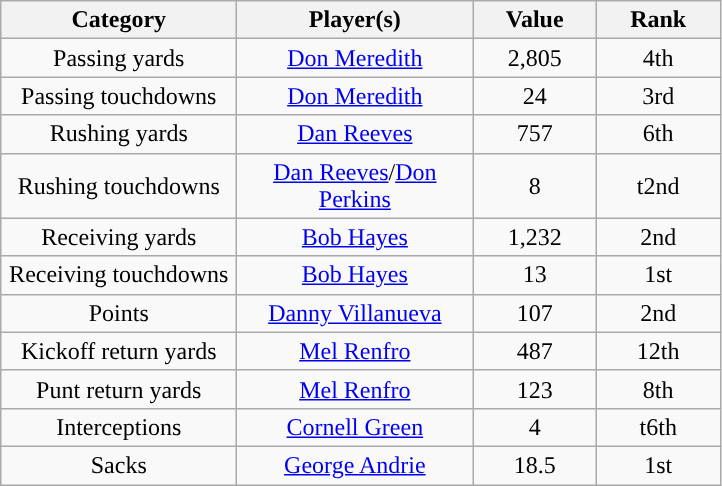<table class="wikitable" style="text-align:center">
<tr>
<th width=150px>Category</th>
<th width=150px>Player(s)</th>
<th width=75px>Value</th>
<th width=75px>Rank</th>
</tr>
<tr>
<td>Passing yards</td>
<td><a href='#'>Don Meredith</a></td>
<td>2,805</td>
<td>4th</td>
</tr>
<tr>
<td>Passing touchdowns</td>
<td><a href='#'>Don Meredith</a></td>
<td>24</td>
<td>3rd</td>
</tr>
<tr>
<td>Rushing yards</td>
<td><a href='#'>Dan Reeves</a></td>
<td>757</td>
<td>6th</td>
</tr>
<tr>
<td>Rushing touchdowns</td>
<td><a href='#'>Dan Reeves</a>/<a href='#'>Don Perkins</a></td>
<td>8</td>
<td>t2nd</td>
</tr>
<tr>
<td>Receiving yards</td>
<td><a href='#'>Bob Hayes</a></td>
<td>1,232</td>
<td>2nd</td>
</tr>
<tr>
<td>Receiving touchdowns</td>
<td><a href='#'>Bob Hayes</a></td>
<td>13</td>
<td>1st</td>
</tr>
<tr>
<td>Points</td>
<td><a href='#'>Danny Villanueva</a></td>
<td>107</td>
<td>2nd</td>
</tr>
<tr>
<td>Kickoff return yards</td>
<td><a href='#'>Mel Renfro</a></td>
<td>487</td>
<td>12th</td>
</tr>
<tr>
<td>Punt return yards</td>
<td><a href='#'>Mel Renfro</a></td>
<td>123</td>
<td>8th</td>
</tr>
<tr>
<td>Interceptions</td>
<td><a href='#'>Cornell Green</a></td>
<td>4</td>
<td>t6th</td>
</tr>
<tr>
<td>Sacks</td>
<td><a href='#'>George Andrie</a></td>
<td>18.5</td>
<td>1st</td>
</tr>
</table>
